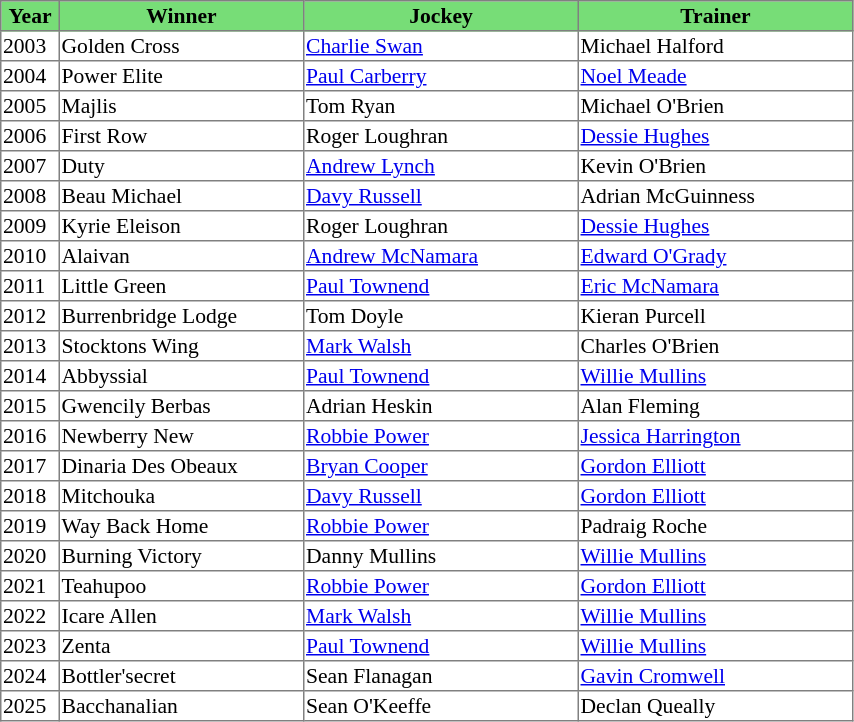<table class = "sortable" | border="1" style="border-collapse: collapse; font-size:90%">
<tr bgcolor="#77dd77" align="center">
<th width="36px"><strong>Year</strong><br></th>
<th width="160px"><strong>Winner</strong><br></th>
<th width="180px"><strong>Jockey</strong><br></th>
<th width="180px"><strong>Trainer</strong><br></th>
</tr>
<tr>
<td>2003</td>
<td>Golden Cross</td>
<td><a href='#'>Charlie Swan</a></td>
<td>Michael Halford</td>
</tr>
<tr>
<td>2004</td>
<td>Power Elite</td>
<td><a href='#'>Paul Carberry</a></td>
<td><a href='#'>Noel Meade</a></td>
</tr>
<tr>
<td>2005</td>
<td>Majlis</td>
<td>Tom Ryan</td>
<td>Michael O'Brien</td>
</tr>
<tr>
<td>2006</td>
<td>First Row</td>
<td>Roger Loughran</td>
<td><a href='#'>Dessie Hughes</a></td>
</tr>
<tr>
<td>2007</td>
<td>Duty</td>
<td><a href='#'> Andrew Lynch</a></td>
<td>Kevin O'Brien</td>
</tr>
<tr>
<td>2008</td>
<td>Beau Michael</td>
<td><a href='#'>Davy Russell</a></td>
<td>Adrian McGuinness</td>
</tr>
<tr>
<td>2009</td>
<td>Kyrie Eleison</td>
<td>Roger Loughran</td>
<td><a href='#'>Dessie Hughes</a></td>
</tr>
<tr>
<td>2010</td>
<td>Alaivan</td>
<td><a href='#'> Andrew McNamara</a></td>
<td><a href='#'>Edward O'Grady</a></td>
</tr>
<tr>
<td>2011</td>
<td>Little Green</td>
<td><a href='#'>Paul Townend</a></td>
<td><a href='#'>Eric McNamara</a></td>
</tr>
<tr>
<td>2012</td>
<td>Burrenbridge Lodge</td>
<td>Tom Doyle</td>
<td>Kieran Purcell</td>
</tr>
<tr>
<td>2013</td>
<td>Stocktons Wing</td>
<td><a href='#'>Mark Walsh</a></td>
<td>Charles O'Brien</td>
</tr>
<tr>
<td>2014</td>
<td>Abbyssial</td>
<td><a href='#'>Paul Townend</a></td>
<td><a href='#'>Willie Mullins</a></td>
</tr>
<tr>
<td>2015</td>
<td>Gwencily Berbas</td>
<td>Adrian Heskin</td>
<td>Alan Fleming</td>
</tr>
<tr>
<td>2016</td>
<td>Newberry New</td>
<td><a href='#'>Robbie Power</a></td>
<td><a href='#'>Jessica Harrington</a></td>
</tr>
<tr>
<td>2017</td>
<td>Dinaria Des Obeaux</td>
<td><a href='#'>Bryan Cooper</a></td>
<td><a href='#'>Gordon Elliott</a></td>
</tr>
<tr>
<td>2018</td>
<td>Mitchouka</td>
<td><a href='#'>Davy Russell</a></td>
<td><a href='#'>Gordon Elliott</a></td>
</tr>
<tr>
<td>2019</td>
<td>Way Back Home</td>
<td><a href='#'>Robbie Power</a></td>
<td>Padraig Roche</td>
</tr>
<tr>
<td>2020</td>
<td>Burning Victory</td>
<td>Danny Mullins</td>
<td><a href='#'>Willie Mullins</a></td>
</tr>
<tr>
<td>2021</td>
<td>Teahupoo</td>
<td><a href='#'>Robbie Power</a></td>
<td><a href='#'>Gordon Elliott</a></td>
</tr>
<tr>
<td>2022</td>
<td>Icare Allen</td>
<td><a href='#'>Mark Walsh</a></td>
<td><a href='#'>Willie Mullins</a></td>
</tr>
<tr>
<td>2023</td>
<td>Zenta</td>
<td><a href='#'>Paul Townend</a></td>
<td><a href='#'>Willie Mullins</a></td>
</tr>
<tr>
<td>2024</td>
<td>Bottler'secret</td>
<td>Sean Flanagan</td>
<td><a href='#'>Gavin Cromwell</a></td>
</tr>
<tr>
<td>2025</td>
<td>Bacchanalian</td>
<td>Sean O'Keeffe</td>
<td>Declan Queally</td>
</tr>
</table>
